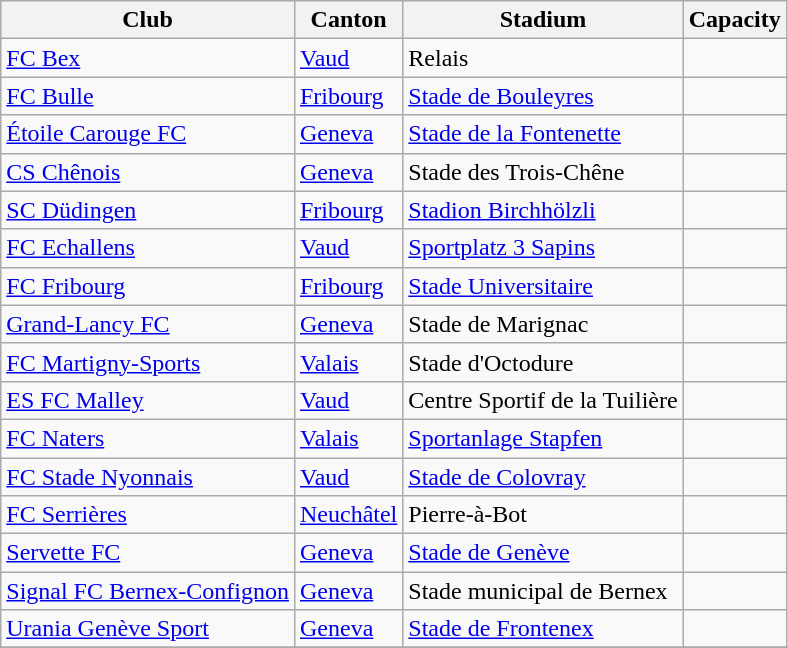<table class="wikitable">
<tr>
<th>Club</th>
<th>Canton</th>
<th>Stadium</th>
<th>Capacity</th>
</tr>
<tr>
<td><a href='#'>FC Bex</a></td>
<td><a href='#'>Vaud</a></td>
<td>Relais</td>
<td></td>
</tr>
<tr>
<td><a href='#'>FC Bulle</a></td>
<td><a href='#'>Fribourg</a></td>
<td><a href='#'>Stade de Bouleyres</a></td>
<td></td>
</tr>
<tr>
<td><a href='#'>Étoile Carouge FC</a></td>
<td><a href='#'>Geneva</a></td>
<td><a href='#'>Stade de la Fontenette</a></td>
<td></td>
</tr>
<tr>
<td><a href='#'>CS Chênois</a></td>
<td><a href='#'>Geneva</a></td>
<td>Stade des Trois-Chêne</td>
<td></td>
</tr>
<tr>
<td><a href='#'>SC Düdingen</a></td>
<td><a href='#'>Fribourg</a></td>
<td><a href='#'>Stadion Birchhölzli</a></td>
<td></td>
</tr>
<tr>
<td><a href='#'>FC Echallens</a></td>
<td><a href='#'>Vaud</a></td>
<td><a href='#'>Sportplatz 3 Sapins</a></td>
<td></td>
</tr>
<tr>
<td><a href='#'>FC Fribourg</a></td>
<td><a href='#'>Fribourg</a></td>
<td><a href='#'>Stade Universitaire</a></td>
<td></td>
</tr>
<tr>
<td><a href='#'>Grand-Lancy FC</a></td>
<td><a href='#'>Geneva</a></td>
<td>Stade de Marignac</td>
<td></td>
</tr>
<tr>
<td><a href='#'>FC Martigny-Sports</a></td>
<td><a href='#'>Valais</a></td>
<td>Stade d'Octodure</td>
<td></td>
</tr>
<tr>
<td><a href='#'>ES FC Malley</a></td>
<td><a href='#'>Vaud</a></td>
<td>Centre Sportif de la Tuilière</td>
<td></td>
</tr>
<tr>
<td><a href='#'>FC Naters</a></td>
<td><a href='#'>Valais</a></td>
<td><a href='#'>Sportanlage Stapfen</a></td>
<td></td>
</tr>
<tr>
<td><a href='#'>FC Stade Nyonnais</a></td>
<td><a href='#'>Vaud</a></td>
<td><a href='#'>Stade de Colovray</a></td>
<td></td>
</tr>
<tr>
<td><a href='#'>FC Serrières</a></td>
<td><a href='#'>Neuchâtel</a></td>
<td>Pierre-à-Bot</td>
<td></td>
</tr>
<tr>
<td><a href='#'>Servette FC</a></td>
<td><a href='#'>Geneva</a></td>
<td><a href='#'>Stade de Genève</a></td>
<td></td>
</tr>
<tr>
<td><a href='#'>Signal FC Bernex-Confignon</a></td>
<td><a href='#'>Geneva</a></td>
<td>Stade municipal de Bernex</td>
<td></td>
</tr>
<tr>
<td><a href='#'>Urania Genève Sport</a></td>
<td><a href='#'>Geneva</a></td>
<td><a href='#'>Stade de Frontenex</a></td>
<td></td>
</tr>
<tr>
</tr>
</table>
